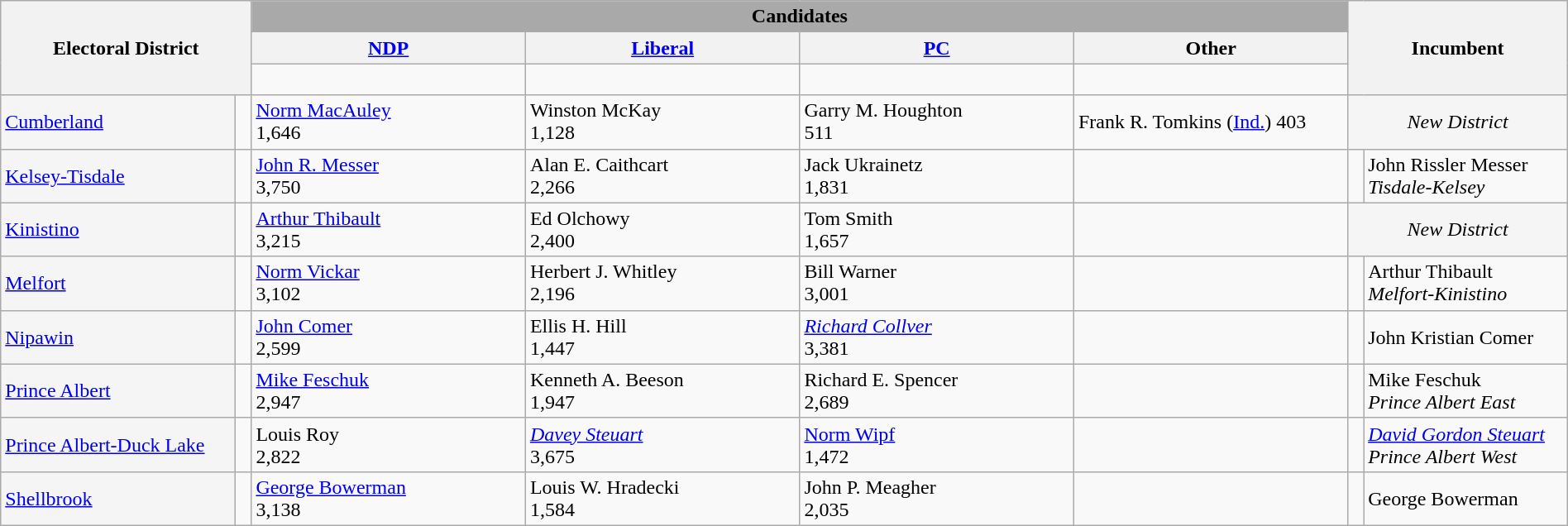<table class="wikitable" style="width:100%">
<tr>
<th style="width:16%;" style="background:darkgrey;" rowspan=3 colspan=2>Electoral District</th>
<th style="background:darkgrey;" colspan=4>Candidates</th>
<th style="width:14%;" style="background:darkgrey;" rowspan=3 colspan=2>Incumbent</th>
</tr>
<tr>
<th style="width:17.5%;"><a href='#'>NDP</a></th>
<th style="width:17.5%;"><a href='#'>Liberal</a></th>
<th style="width:17.5%;"><a href='#'>PC</a></th>
<th style="width:17.5%;">Other</th>
</tr>
<tr>
<td> </td>
<td> </td>
<td> </td>
<td> </td>
</tr>
<tr>
<td bgcolor=whitesmoke><a href='#'>Cumberland</a></td>
<td> </td>
<td><a href='#'>Norm MacAuley</a><br>1,646</td>
<td>Winston McKay<br>1,128</td>
<td>Garry M. Houghton<br>511</td>
<td>Frank R. Tomkins (<a href='#'>Ind.</a>) 403</td>
<td colspan=2  style="background:whitesmoke; text-align:center;"><em>New District</em></td>
</tr>
<tr>
<td bgcolor=whitesmoke><a href='#'>Kelsey-Tisdale</a></td>
<td> </td>
<td><a href='#'>John R. Messer</a><br>3,750</td>
<td>Alan E. Caithcart<br>2,266</td>
<td>Jack Ukrainetz<br>1,831</td>
<td></td>
<td> </td>
<td>John Rissler Messer<br><span><em>Tisdale-Kelsey</em></span></td>
</tr>
<tr>
<td bgcolor=whitesmoke><a href='#'>Kinistino</a></td>
<td> </td>
<td><a href='#'>Arthur Thibault</a><br>3,215</td>
<td>Ed Olchowy<br>2,400</td>
<td>Tom Smith<br>1,657</td>
<td></td>
<td colspan=2  style="background:whitesmoke; text-align:center;"><em>New District</em></td>
</tr>
<tr>
<td bgcolor=whitesmoke><a href='#'>Melfort</a></td>
<td> </td>
<td><a href='#'>Norm Vickar</a><br>3,102</td>
<td>Herbert J. Whitley<br>2,196</td>
<td>Bill Warner<br>3,001</td>
<td></td>
<td> </td>
<td>Arthur Thibault<br><span><em>Melfort-Kinistino</em></span></td>
</tr>
<tr>
<td bgcolor=whitesmoke><a href='#'>Nipawin</a></td>
<td> </td>
<td><a href='#'>John Comer</a><br>2,599</td>
<td>Ellis H. Hill<br>1,447</td>
<td><em><a href='#'>Richard Collver</a></em><br>3,381</td>
<td></td>
<td> </td>
<td>John Kristian Comer</td>
</tr>
<tr>
<td bgcolor=whitesmoke><a href='#'>Prince Albert</a></td>
<td> </td>
<td><a href='#'>Mike Feschuk</a><br>2,947</td>
<td>Kenneth A. Beeson<br>1,947</td>
<td>Richard E. Spencer<br>2,689</td>
<td></td>
<td></td>
<td>Mike Feschuk<br><span><em>Prince Albert East</em></span></td>
</tr>
<tr>
<td bgcolor=whitesmoke><a href='#'>Prince Albert-Duck Lake</a></td>
<td> </td>
<td>Louis Roy<br>2,822</td>
<td><em><a href='#'>Davey Steuart</a></em><br>3,675</td>
<td><a href='#'>Norm Wipf</a><br>1,472</td>
<td></td>
<td></td>
<td><em><a href='#'>David Gordon Steuart</a></em><br><span><em>Prince Albert West</em></span></td>
</tr>
<tr>
<td bgcolor=whitesmoke><a href='#'>Shellbrook</a></td>
<td> </td>
<td><a href='#'>George Bowerman</a><br>3,138</td>
<td>Louis W. Hradecki<br>1,584</td>
<td>John P. Meagher<br>2,035</td>
<td></td>
<td> </td>
<td>George Bowerman</td>
</tr>
</table>
